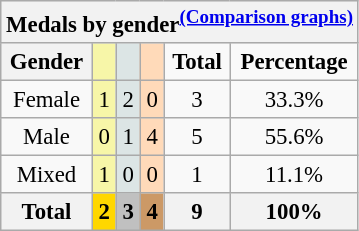<table class="wikitable" style="font-size:95%">
<tr style="background:#efefef;">
<th colspan=6>Medals by gender<sup><a href='#'>(Comparison graphs)</a></sup></th>
</tr>
<tr style="text-align:center;">
<th><strong>Gender</strong></th>
<td style="background:#F7F6A8;"></td>
<td style="background:#DCE5E5;"></td>
<td style="background:#FFDAB9;"></td>
<td><strong>Total</strong></td>
<td><strong>Percentage</strong></td>
</tr>
<tr align=center>
<td>Female</td>
<td style="background:#F7F6A8;">1</td>
<td style="background:#DCE5E5;">2</td>
<td style="background:#FFDAB9;">0</td>
<td>3</td>
<td>33.3%</td>
</tr>
<tr align=center>
<td>Male</td>
<td style="background:#F7F6A8;">0</td>
<td style="background:#DCE5E5;">1</td>
<td style="background:#FFDAB9;">4</td>
<td>5</td>
<td>55.6%</td>
</tr>
<tr align=center>
<td>Mixed</td>
<td style="background:#F7F6A8;">1</td>
<td style="background:#DCE5E5;">0</td>
<td style="background:#FFDAB9;">0</td>
<td>1</td>
<td>11.1%</td>
</tr>
<tr align=center>
<th>Total</th>
<th style=background:gold>2</th>
<th style=background:silver>3</th>
<th style=background:#c96>4</th>
<th>9</th>
<th>100%</th>
</tr>
</table>
